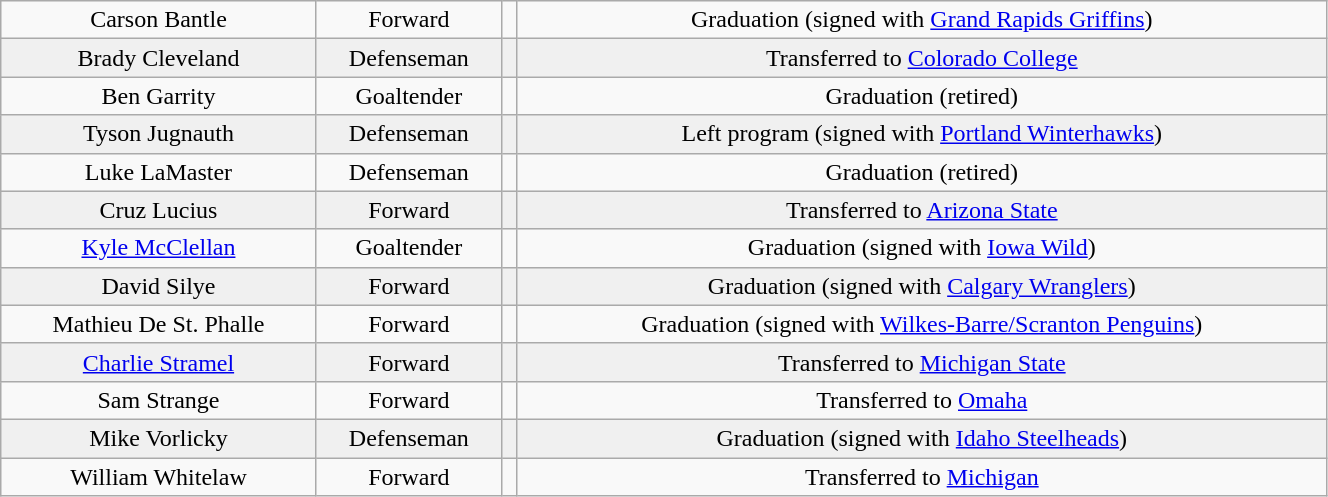<table class="wikitable" width="70%">
<tr align="center" bgcolor="">
<td>Carson Bantle</td>
<td>Forward</td>
<td></td>
<td>Graduation (signed with <a href='#'>Grand Rapids Griffins</a>)</td>
</tr>
<tr align="center" bgcolor="f0f0f0">
<td>Brady Cleveland</td>
<td>Defenseman</td>
<td></td>
<td>Transferred to <a href='#'>Colorado College</a></td>
</tr>
<tr align="center" bgcolor="">
<td>Ben Garrity</td>
<td>Goaltender</td>
<td></td>
<td>Graduation (retired)</td>
</tr>
<tr align="center" bgcolor="f0f0f0">
<td>Tyson Jugnauth</td>
<td>Defenseman</td>
<td></td>
<td>Left program (signed with <a href='#'>Portland Winterhawks</a>)</td>
</tr>
<tr align="center" bgcolor="">
<td>Luke LaMaster</td>
<td>Defenseman</td>
<td></td>
<td>Graduation (retired)</td>
</tr>
<tr align="center" bgcolor="f0f0f0">
<td>Cruz Lucius</td>
<td>Forward</td>
<td></td>
<td>Transferred to <a href='#'>Arizona State</a></td>
</tr>
<tr align="center" bgcolor="">
<td><a href='#'>Kyle McClellan</a></td>
<td>Goaltender</td>
<td></td>
<td>Graduation (signed with <a href='#'>Iowa Wild</a>)</td>
</tr>
<tr align="center" bgcolor="f0f0f0">
<td>David Silye</td>
<td>Forward</td>
<td></td>
<td>Graduation (signed with <a href='#'>Calgary Wranglers</a>)</td>
</tr>
<tr align="center" bgcolor="">
<td>Mathieu De St. Phalle</td>
<td>Forward</td>
<td></td>
<td>Graduation (signed with <a href='#'>Wilkes-Barre/Scranton Penguins</a>)</td>
</tr>
<tr align="center" bgcolor="f0f0f0">
<td><a href='#'>Charlie Stramel</a></td>
<td>Forward</td>
<td></td>
<td>Transferred to <a href='#'>Michigan State</a></td>
</tr>
<tr align="center" bgcolor="">
<td>Sam Strange</td>
<td>Forward</td>
<td></td>
<td>Transferred to <a href='#'>Omaha</a></td>
</tr>
<tr align="center" bgcolor="f0f0f0">
<td>Mike Vorlicky</td>
<td>Defenseman</td>
<td></td>
<td>Graduation (signed with <a href='#'>Idaho Steelheads</a>)</td>
</tr>
<tr align="center" bgcolor="">
<td>William Whitelaw</td>
<td>Forward</td>
<td></td>
<td>Transferred to <a href='#'>Michigan</a></td>
</tr>
</table>
